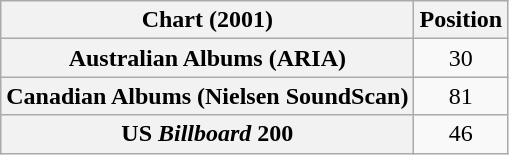<table class="wikitable sortable plainrowheaders">
<tr>
<th>Chart (2001)</th>
<th>Position</th>
</tr>
<tr>
<th scope="row">Australian Albums (ARIA)</th>
<td align="center">30</td>
</tr>
<tr>
<th scope="row">Canadian Albums (Nielsen SoundScan)</th>
<td align="center">81</td>
</tr>
<tr>
<th scope="row">US <em>Billboard</em> 200</th>
<td align="center">46</td>
</tr>
</table>
